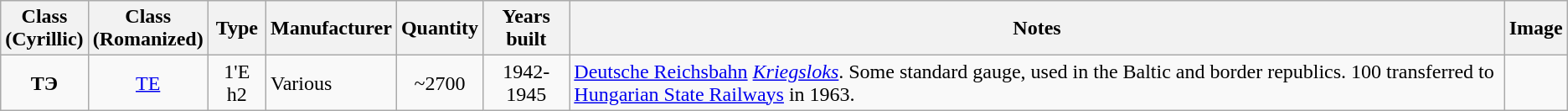<table class=wikitable style=text-align:center>
<tr>
<th>Class<br>(Cyrillic)</th>
<th>Class<br>(Romanized)</th>
<th>Type</th>
<th>Manufacturer</th>
<th>Quantity</th>
<th>Years<br>built</th>
<th>Notes</th>
<th>Image</th>
</tr>
<tr>
<td><strong>ТЭ</strong></td>
<td><a href='#'>TE</a></td>
<td>1'E h2</td>
<td align=left>Various</td>
<td>~2700</td>
<td>1942-1945</td>
<td align=left><a href='#'>Deutsche Reichsbahn</a> <a href='#'><em>Kriegsloks</em></a>. Some standard gauge, used in the Baltic and border republics. 100 transferred to <a href='#'>Hungarian State Railways</a> in 1963.</td>
<td></td>
</tr>
</table>
